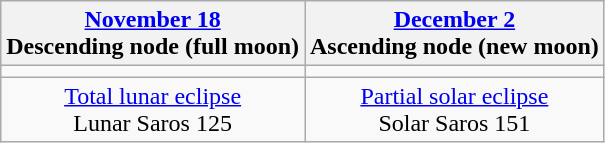<table class="wikitable">
<tr>
<th><a href='#'>November 18</a><br>Descending node (full moon)</th>
<th><a href='#'>December 2</a><br>Ascending node (new moon)<br></th>
</tr>
<tr>
<td></td>
<td></td>
</tr>
<tr align=center>
<td><a href='#'>Total lunar eclipse</a><br>Lunar Saros 125</td>
<td><a href='#'>Partial solar eclipse</a><br>Solar Saros 151</td>
</tr>
</table>
